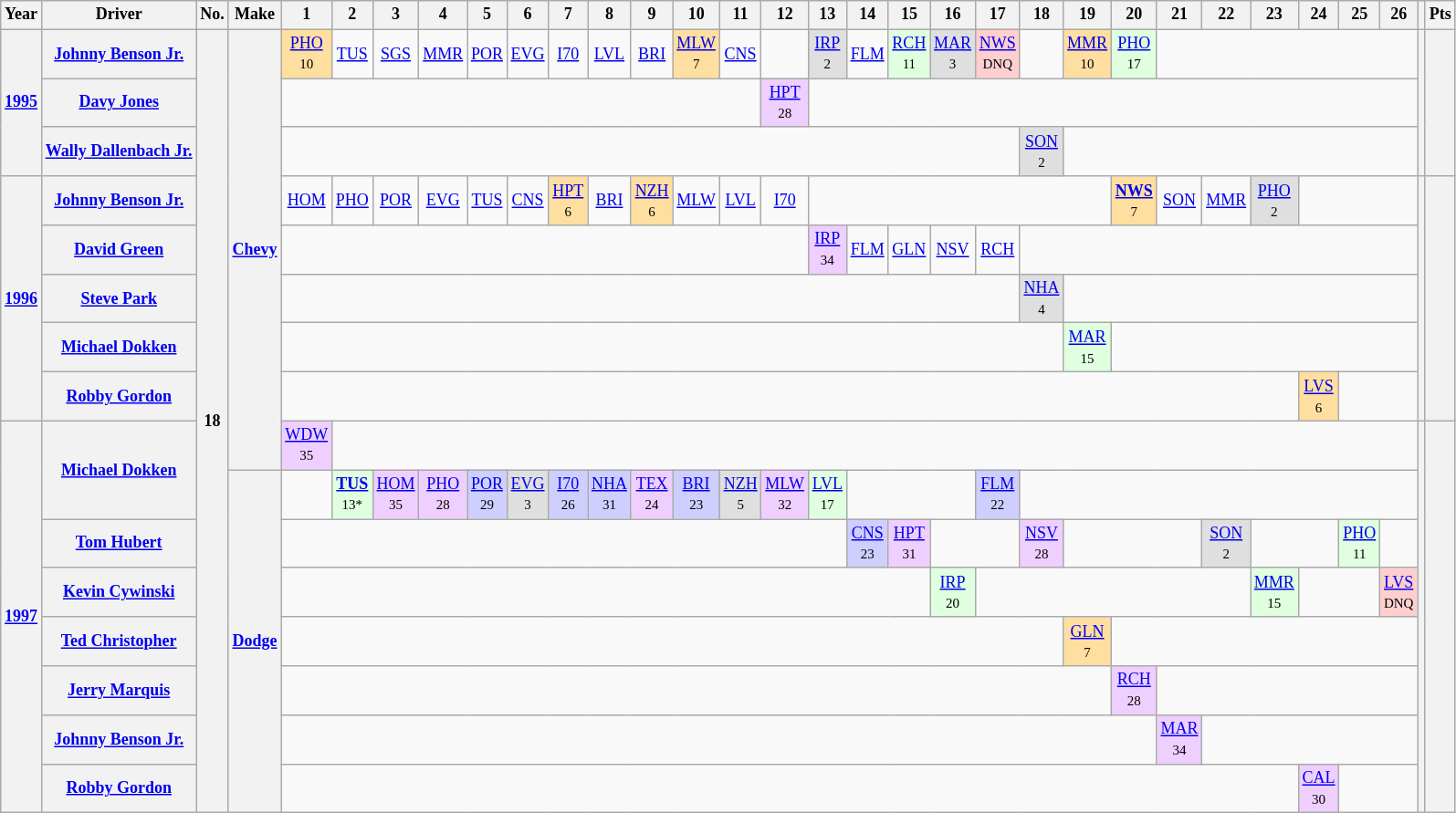<table class="wikitable" style="text-align:center; font-size:75%">
<tr>
<th>Year</th>
<th>Driver</th>
<th>No.</th>
<th>Make</th>
<th>1</th>
<th>2</th>
<th>3</th>
<th>4</th>
<th>5</th>
<th>6</th>
<th>7</th>
<th>8</th>
<th>9</th>
<th>10</th>
<th>11</th>
<th>12</th>
<th>13</th>
<th>14</th>
<th>15</th>
<th>16</th>
<th>17</th>
<th>18</th>
<th>19</th>
<th>20</th>
<th>21</th>
<th>22</th>
<th>23</th>
<th>24</th>
<th>25</th>
<th>26</th>
<th></th>
<th>Pts</th>
</tr>
<tr>
<th rowspan=3><a href='#'>1995</a></th>
<th><a href='#'>Johnny Benson Jr.</a></th>
<th rowspan=16>18</th>
<th rowspan=9><a href='#'>Chevy</a></th>
<td style="background:#FFDF9F;"><a href='#'>PHO</a><br><small>10</small></td>
<td><a href='#'>TUS</a></td>
<td><a href='#'>SGS</a></td>
<td><a href='#'>MMR</a></td>
<td><a href='#'>POR</a></td>
<td><a href='#'>EVG</a></td>
<td><a href='#'>I70</a></td>
<td><a href='#'>LVL</a></td>
<td><a href='#'>BRI</a></td>
<td style="background:#FFDF9F;"><a href='#'>MLW</a><br><small>7</small></td>
<td><a href='#'>CNS</a></td>
<td></td>
<td style="background:#DFDFDF;"><a href='#'>IRP</a><br><small>2</small></td>
<td><a href='#'>FLM</a></td>
<td style="background:#DFFFDF;"><a href='#'>RCH</a><br><small>11</small></td>
<td style="background:#DFDFDF;"><a href='#'>MAR</a><br><small>3</small></td>
<td style="background:#FFCFCF;"><a href='#'>NWS</a><br><small>DNQ</small></td>
<td></td>
<td style="background:#FFDF9F;"><a href='#'>MMR</a><br><small>10</small></td>
<td style="background:#DFFFDF;"><a href='#'>PHO</a><br><small>17</small></td>
<td colspan=6></td>
<th rowspan=3></th>
<th rowspan=3></th>
</tr>
<tr>
<th><a href='#'>Davy Jones</a></th>
<td colspan=11></td>
<td style="background:#EFCFFF;"><a href='#'>HPT</a><br><small>28</small></td>
<td colspan=14></td>
</tr>
<tr>
<th><a href='#'>Wally Dallenbach Jr.</a></th>
<td colspan=17></td>
<td style="background:#DFDFDF;"><a href='#'>SON</a><br><small>2</small></td>
<td colspan=8></td>
</tr>
<tr>
<th rowspan=5><a href='#'>1996</a></th>
<th><a href='#'>Johnny Benson Jr.</a></th>
<td><a href='#'>HOM</a></td>
<td><a href='#'>PHO</a></td>
<td><a href='#'>POR</a></td>
<td><a href='#'>EVG</a></td>
<td><a href='#'>TUS</a></td>
<td><a href='#'>CNS</a></td>
<td style="background:#FFDF9F;"><a href='#'>HPT</a><br><small>6</small></td>
<td><a href='#'>BRI</a></td>
<td style="background:#FFDF9F;"><a href='#'>NZH</a><br><small>6</small></td>
<td><a href='#'>MLW</a></td>
<td><a href='#'>LVL</a></td>
<td><a href='#'>I70</a></td>
<td colspan=7></td>
<td style="background:#FFDF9F;"><strong><a href='#'>NWS</a></strong><br><small>7</small></td>
<td><a href='#'>SON</a></td>
<td><a href='#'>MMR</a></td>
<td style="background:#DFDFDF;"><a href='#'>PHO</a><br><small>2</small></td>
<td colspan=3></td>
<th rowspan=5></th>
<th rowspan=5></th>
</tr>
<tr>
<th><a href='#'>David Green</a></th>
<td colspan=12></td>
<td style="background:#EFCFFF;"><a href='#'>IRP</a><br><small>34</small></td>
<td><a href='#'>FLM</a></td>
<td><a href='#'>GLN</a></td>
<td><a href='#'>NSV</a></td>
<td><a href='#'>RCH</a></td>
<td colspan=9></td>
</tr>
<tr>
<th><a href='#'>Steve Park</a></th>
<td colspan=17></td>
<td style="background:#DFDFDF;"><a href='#'>NHA</a><br><small>4</small></td>
<td colspan=8></td>
</tr>
<tr>
<th><a href='#'>Michael Dokken</a></th>
<td colspan=18></td>
<td style="background:#DFFFDF;"><a href='#'>MAR</a><br><small>15</small></td>
<td colspan=7></td>
</tr>
<tr>
<th><a href='#'>Robby Gordon</a></th>
<td colspan=23></td>
<td style="background:#FFDF9F;"><a href='#'>LVS</a><br><small>6</small></td>
<td colspan=2></td>
</tr>
<tr>
<th rowspan=8><a href='#'>1997</a></th>
<th rowspan=2><a href='#'>Michael Dokken</a></th>
<td style="background:#EFCFFF;"><a href='#'>WDW</a><br><small>35</small></td>
<td colspan=25></td>
<th rowspan=8></th>
<th rowspan=8></th>
</tr>
<tr>
<th rowspan=7><a href='#'>Dodge</a></th>
<td></td>
<td style="background:#DFFFDF;"><strong><a href='#'>TUS</a></strong><br><small>13*</small></td>
<td style="background:#EFCFFF;"><a href='#'>HOM</a><br><small>35</small></td>
<td style="background:#EFCFFF;"><a href='#'>PHO</a><br><small>28</small></td>
<td style="background:#CFCFFF;"><a href='#'>POR</a><br><small>29</small></td>
<td style="background:#DFDFDF;"><a href='#'>EVG</a><br><small>3</small></td>
<td style="background:#CFCFFF;"><a href='#'>I70</a><br><small>26</small></td>
<td style="background:#CFCFFF;"><a href='#'>NHA</a><br><small>31</small></td>
<td style="background:#EFCFFF;"><a href='#'>TEX</a><br><small>24</small></td>
<td style="background:#CFCFFF;"><a href='#'>BRI</a><br><small>23</small></td>
<td style="background:#DFDFDF;"><a href='#'>NZH</a><br><small>5</small></td>
<td style="background:#EFCFFF;"><a href='#'>MLW</a><br><small>32</small></td>
<td style="background:#DFFFDF;"><a href='#'>LVL</a><br><small>17</small></td>
<td colspan=3></td>
<td style="background:#CFCFFF;"><a href='#'>FLM</a><br><small>22</small></td>
<td colspan=9></td>
</tr>
<tr>
<th><a href='#'>Tom Hubert</a></th>
<td colspan=13></td>
<td style="background:#CFCFFF;"><a href='#'>CNS</a><br><small>23</small></td>
<td style="background:#EFCFFF;"><a href='#'>HPT</a><br><small>31</small></td>
<td colspan=2></td>
<td style="background:#EFCFFF;"><a href='#'>NSV</a><br><small>28</small></td>
<td colspan=3></td>
<td style="background:#DFDFDF;"><a href='#'>SON</a><br><small>2</small></td>
<td colspan=2></td>
<td style="background:#DFFFDF;"><a href='#'>PHO</a><br><small>11</small></td>
<td></td>
</tr>
<tr>
<th><a href='#'>Kevin Cywinski</a></th>
<td colspan=15></td>
<td style="background:#DFFFDF;"><a href='#'>IRP</a><br><small>20</small></td>
<td colspan=6></td>
<td style="background:#DFFFDF;"><a href='#'>MMR</a><br><small>15</small></td>
<td colspan=2></td>
<td style="background:#FFCFCF;"><a href='#'>LVS</a><br><small>DNQ</small></td>
</tr>
<tr>
<th><a href='#'>Ted Christopher</a></th>
<td colspan=18></td>
<td style="background:#FFDF9F;"><a href='#'>GLN</a><br><small>7</small></td>
<td colspan=7></td>
</tr>
<tr>
<th><a href='#'>Jerry Marquis</a></th>
<td colspan=19></td>
<td style="background:#EFCFFF;"><a href='#'>RCH</a><br><small>28</small></td>
<td colspan=6></td>
</tr>
<tr>
<th><a href='#'>Johnny Benson Jr.</a></th>
<td colspan=20></td>
<td style="background:#EFCFFF;"><a href='#'>MAR</a><br><small>34</small></td>
<td colspan=5></td>
</tr>
<tr>
<th><a href='#'>Robby Gordon</a></th>
<td colspan=23></td>
<td style="background:#EFCFFF;"><a href='#'>CAL</a><br><small>30</small></td>
<td colspan=2></td>
</tr>
</table>
